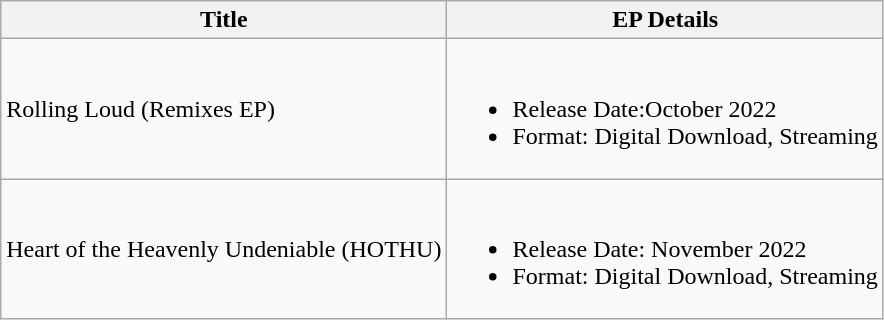<table class="wikitable">
<tr>
<th>Title</th>
<th>EP Details</th>
</tr>
<tr>
<td>Rolling Loud (Remixes EP)</td>
<td><br><ul><li>Release Date:October 2022</li><li>Format: Digital Download, Streaming</li></ul></td>
</tr>
<tr>
<td>Heart of the Heavenly Undeniable (HOTHU)</td>
<td><br><ul><li>Release Date: November 2022</li><li>Format: Digital Download, Streaming</li></ul></td>
</tr>
</table>
